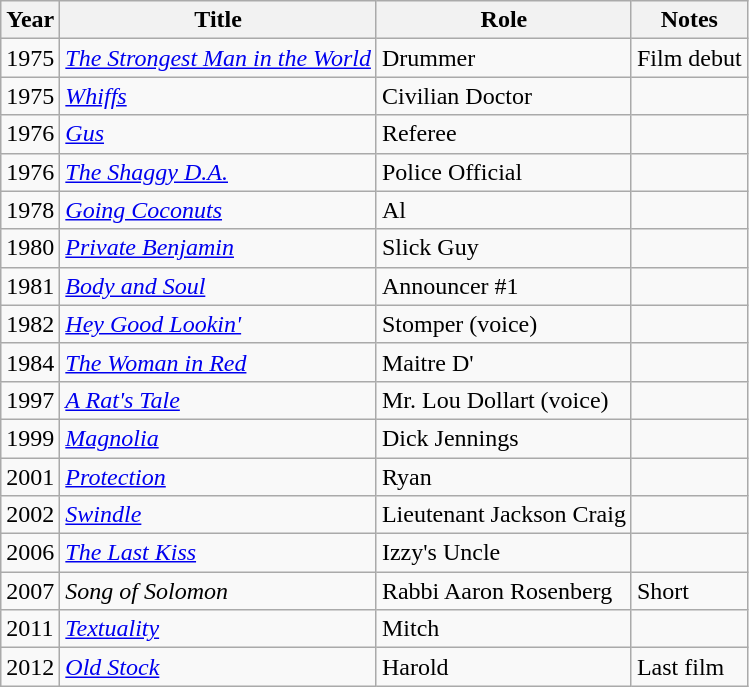<table class="wikitable sortable">
<tr>
<th>Year</th>
<th>Title</th>
<th>Role</th>
<th class="unsortable">Notes</th>
</tr>
<tr>
<td>1975</td>
<td data-sort-value="Strongest Man in the World, The"><em><a href='#'>The Strongest Man in the World</a></em></td>
<td>Drummer</td>
<td>Film debut</td>
</tr>
<tr>
<td>1975</td>
<td><em><a href='#'>Whiffs</a></em></td>
<td>Civilian Doctor</td>
<td></td>
</tr>
<tr>
<td>1976</td>
<td><em><a href='#'>Gus</a></em></td>
<td>Referee</td>
<td></td>
</tr>
<tr>
<td>1976</td>
<td data-sort-value="Shaggy D.A., The"><em><a href='#'>The Shaggy D.A.</a></em></td>
<td>Police Official</td>
<td></td>
</tr>
<tr>
<td>1978</td>
<td><em><a href='#'>Going Coconuts</a></em></td>
<td>Al</td>
<td></td>
</tr>
<tr>
<td>1980</td>
<td><em><a href='#'>Private Benjamin</a></em></td>
<td>Slick Guy</td>
<td></td>
</tr>
<tr>
<td>1981</td>
<td><em><a href='#'>Body and Soul</a></em></td>
<td>Announcer #1</td>
<td></td>
</tr>
<tr>
<td>1982</td>
<td><em><a href='#'>Hey Good Lookin'</a></em></td>
<td>Stomper (voice)</td>
<td></td>
</tr>
<tr>
<td>1984</td>
<td data-sort-value="Woman in Red, The"><em><a href='#'>The Woman in Red</a></em></td>
<td>Maitre D'</td>
<td></td>
</tr>
<tr>
<td>1997</td>
<td><em><a href='#'>A Rat's Tale</a></em></td>
<td>Mr. Lou Dollart (voice)</td>
<td></td>
</tr>
<tr>
<td>1999</td>
<td><em><a href='#'>Magnolia</a></em></td>
<td>Dick Jennings</td>
<td></td>
</tr>
<tr>
<td>2001</td>
<td><em><a href='#'>Protection</a></em></td>
<td>Ryan</td>
<td></td>
</tr>
<tr>
<td>2002</td>
<td><em><a href='#'>Swindle</a></em></td>
<td>Lieutenant Jackson Craig</td>
<td></td>
</tr>
<tr>
<td>2006</td>
<td data-sort-value="Last Kiss, The"><em><a href='#'>The Last Kiss</a></em></td>
<td>Izzy's Uncle</td>
<td></td>
</tr>
<tr>
<td>2007</td>
<td><em>Song of Solomon</em></td>
<td>Rabbi Aaron Rosenberg</td>
<td>Short</td>
</tr>
<tr>
<td>2011</td>
<td><em><a href='#'>Textuality</a></em></td>
<td>Mitch</td>
<td></td>
</tr>
<tr>
<td>2012</td>
<td><em><a href='#'>Old Stock</a></em></td>
<td>Harold</td>
<td>Last film</td>
</tr>
</table>
